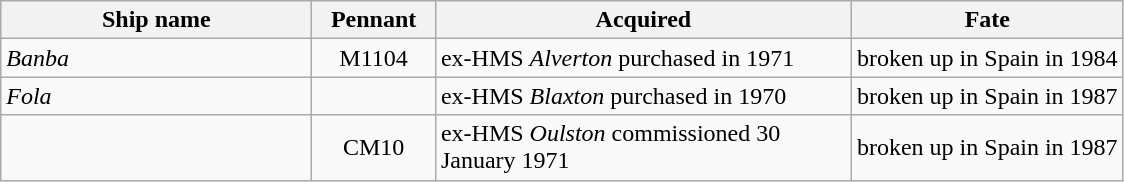<table class="wikitable sortable">
<tr>
<th width=200px>Ship name</th>
<th width=75px>Pennant</th>
<th width=270px>Acquired</th>
<th>Fate</th>
</tr>
<tr>
<td><em>Banba</em></td>
<td align=center>M1104</td>
<td>ex-HMS <em>Alverton</em> purchased in 1971</td>
<td>broken up in Spain in 1984</td>
</tr>
<tr>
<td><em>Fola</em></td>
<td align=center></td>
<td>ex-HMS <em>Blaxton</em> purchased in 1970</td>
<td>broken up in Spain in 1987</td>
</tr>
<tr>
<td></td>
<td align=center>CM10</td>
<td>ex-HMS <em>Oulston</em> commissioned 30 January 1971</td>
<td>broken up in Spain in 1987</td>
</tr>
</table>
